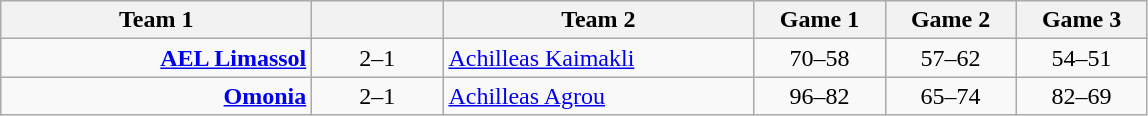<table class=wikitable style="text-align:center">
<tr>
<th width=200>Team 1</th>
<th width=80></th>
<th width=200>Team 2</th>
<th width=80>Game 1</th>
<th width=80>Game 2</th>
<th width=80>Game 3</th>
</tr>
<tr>
<td align=right><strong><a href='#'>AEL Limassol</a></strong></td>
<td>2–1</td>
<td align=left><a href='#'>Achilleas Kaimakli</a></td>
<td>70–58</td>
<td>57–62</td>
<td>54–51</td>
</tr>
<tr>
<td align=right><strong><a href='#'>Omonia</a></strong></td>
<td>2–1</td>
<td align=left><a href='#'>Achilleas Agrou</a></td>
<td>96–82</td>
<td>65–74</td>
<td>82–69</td>
</tr>
</table>
